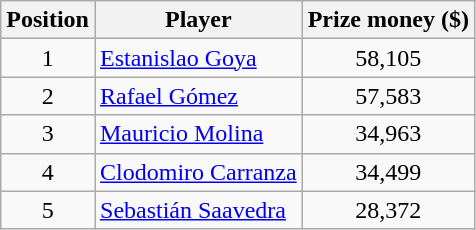<table class=wikitable>
<tr>
<th>Position</th>
<th>Player</th>
<th>Prize money ($)</th>
</tr>
<tr>
<td align=center>1</td>
<td> <a href='#'>Estanislao Goya</a></td>
<td align=center>58,105</td>
</tr>
<tr>
<td align=center>2</td>
<td> <a href='#'>Rafael Gómez</a></td>
<td align=center>57,583</td>
</tr>
<tr>
<td align=center>3</td>
<td> <a href='#'>Mauricio Molina</a></td>
<td align=center>34,963</td>
</tr>
<tr>
<td align=center>4</td>
<td> <a href='#'>Clodomiro Carranza</a></td>
<td align=center>34,499</td>
</tr>
<tr>
<td align=center>5</td>
<td> <a href='#'>Sebastián Saavedra</a></td>
<td align=center>28,372</td>
</tr>
</table>
